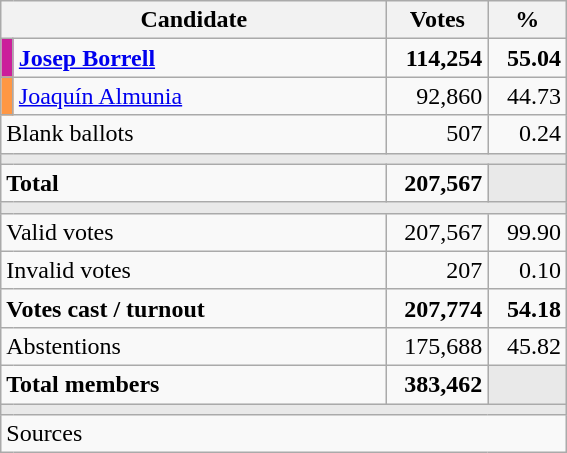<table class="wikitable" style="text-align:right;">
<tr>
<th colspan="2" width="250">Candidate</th>
<th width="60">Votes</th>
<th width="45">%</th>
</tr>
<tr>
<td width="1" style="color:inherit;background:#CB1F9B"></td>
<td align="left"><strong><a href='#'>Josep Borrell</a></strong></td>
<td><strong>114,254</strong></td>
<td><strong>55.04</strong></td>
</tr>
<tr>
<td style="color:inherit;background:#FF9744"></td>
<td align="left"><a href='#'>Joaquín Almunia</a></td>
<td>92,860</td>
<td>44.73</td>
</tr>
<tr>
<td align="left" colspan="2">Blank ballots</td>
<td>507</td>
<td>0.24</td>
</tr>
<tr>
<td colspan="8" bgcolor="#E9E9E9"></td>
</tr>
<tr style="font-weight:bold;">
<td align="left" colspan="2">Total</td>
<td>207,567</td>
<td bgcolor="#E9E9E9"></td>
</tr>
<tr>
<td colspan="4" bgcolor="#E9E9E9"></td>
</tr>
<tr>
<td align="left" colspan="2">Valid votes</td>
<td>207,567</td>
<td>99.90</td>
</tr>
<tr>
<td align="left" colspan="2">Invalid votes</td>
<td>207</td>
<td>0.10</td>
</tr>
<tr style="font-weight:bold;">
<td align="left" colspan="2">Votes cast / turnout</td>
<td>207,774</td>
<td>54.18</td>
</tr>
<tr>
<td align="left" colspan="2">Abstentions</td>
<td>175,688</td>
<td>45.82</td>
</tr>
<tr style="font-weight:bold;">
<td align="left" colspan="2">Total members</td>
<td>383,462</td>
<td bgcolor="#E9E9E9"></td>
</tr>
<tr>
<td colspan="4" bgcolor="#E9E9E9"></td>
</tr>
<tr>
<td align="left" colspan="4">Sources</td>
</tr>
</table>
